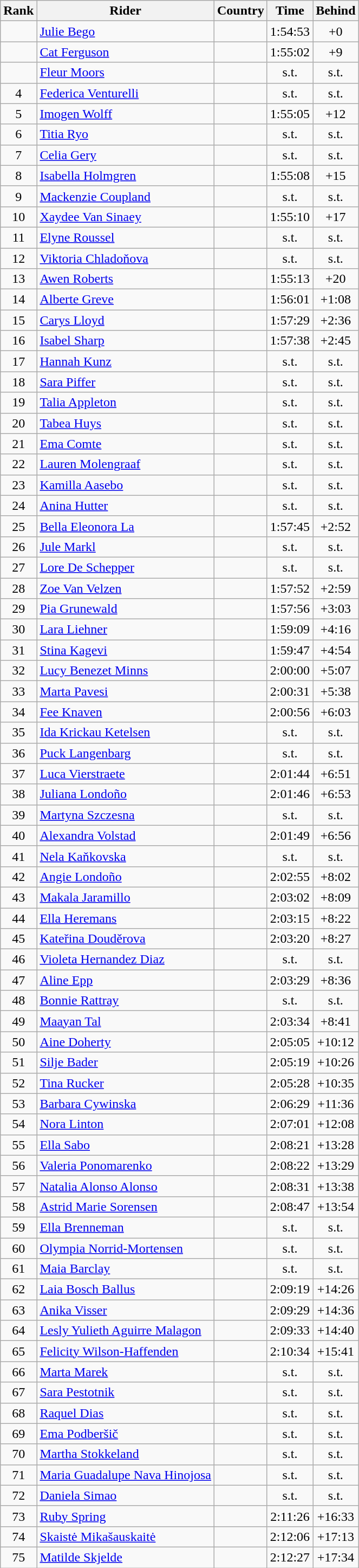<table class='wikitable sortable' style='text-align: center'>
<tr>
<th>Rank</th>
<th>Rider</th>
<th>Country</th>
<th>Time</th>
<th>Behind</th>
</tr>
<tr>
<td></td>
<td align="left"><a href='#'>Julie Bego</a></td>
<td align=left></td>
<td>1:54:53</td>
<td>+0</td>
</tr>
<tr>
<td></td>
<td align="left"><a href='#'>Cat Ferguson</a></td>
<td align=left></td>
<td>1:55:02</td>
<td>+9</td>
</tr>
<tr>
<td></td>
<td align="left"><a href='#'>Fleur Moors</a></td>
<td align=left></td>
<td>s.t.</td>
<td>s.t.</td>
</tr>
<tr>
<td>4</td>
<td align=left><a href='#'>Federica Venturelli</a></td>
<td align=left></td>
<td>s.t.</td>
<td>s.t.</td>
</tr>
<tr>
<td>5</td>
<td align=left><a href='#'>Imogen Wolff</a></td>
<td align=left></td>
<td>1:55:05</td>
<td>+12</td>
</tr>
<tr>
<td>6</td>
<td align=left><a href='#'>Titia Ryo</a></td>
<td align=left></td>
<td>s.t.</td>
<td>s.t.</td>
</tr>
<tr>
<td>7</td>
<td align=left><a href='#'>Celia Gery</a></td>
<td align=left></td>
<td>s.t.</td>
<td>s.t.</td>
</tr>
<tr>
<td>8</td>
<td align=left><a href='#'>Isabella Holmgren</a></td>
<td align=left></td>
<td>1:55:08</td>
<td>+15</td>
</tr>
<tr>
<td>9</td>
<td align=left><a href='#'>Mackenzie Coupland</a></td>
<td align=left></td>
<td>s.t.</td>
<td>s.t.</td>
</tr>
<tr>
<td>10</td>
<td align=left><a href='#'>Xaydee Van Sinaey</a></td>
<td align=left></td>
<td>1:55:10</td>
<td>+17</td>
</tr>
<tr>
<td>11</td>
<td align=left><a href='#'>Elyne Roussel</a></td>
<td align=left></td>
<td>s.t.</td>
<td>s.t.</td>
</tr>
<tr>
<td>12</td>
<td align=left><a href='#'>Viktoria Chladoňova</a></td>
<td align=left></td>
<td>s.t.</td>
<td>s.t.</td>
</tr>
<tr>
<td>13</td>
<td align=left><a href='#'>Awen Roberts</a></td>
<td align=left></td>
<td>1:55:13</td>
<td>+20</td>
</tr>
<tr>
<td>14</td>
<td align=left><a href='#'>Alberte Greve</a></td>
<td align=left></td>
<td>1:56:01</td>
<td>+1:08</td>
</tr>
<tr>
<td>15</td>
<td align=left><a href='#'>Carys Lloyd</a></td>
<td align=left></td>
<td>1:57:29</td>
<td>+2:36</td>
</tr>
<tr>
<td>16</td>
<td align=left><a href='#'>Isabel Sharp</a></td>
<td align=left></td>
<td>1:57:38</td>
<td>+2:45</td>
</tr>
<tr>
<td>17</td>
<td align=left><a href='#'>Hannah Kunz</a></td>
<td align=left></td>
<td>s.t.</td>
<td>s.t.</td>
</tr>
<tr>
<td>18</td>
<td align=left><a href='#'>Sara Piffer</a></td>
<td align=left></td>
<td>s.t.</td>
<td>s.t.</td>
</tr>
<tr>
<td>19</td>
<td align=left><a href='#'>Talia Appleton</a></td>
<td align=left></td>
<td>s.t.</td>
<td>s.t.</td>
</tr>
<tr>
<td>20</td>
<td align=left><a href='#'>Tabea Huys</a></td>
<td align=left></td>
<td>s.t.</td>
<td>s.t.</td>
</tr>
<tr>
<td>21</td>
<td align=left><a href='#'>Ema Comte</a></td>
<td align=left></td>
<td>s.t.</td>
<td>s.t.</td>
</tr>
<tr>
<td>22</td>
<td align=left><a href='#'>Lauren Molengraaf</a></td>
<td align=left></td>
<td>s.t.</td>
<td>s.t.</td>
</tr>
<tr>
<td>23</td>
<td align=left><a href='#'>Kamilla Aasebo</a></td>
<td align=left></td>
<td>s.t.</td>
<td>s.t.</td>
</tr>
<tr>
<td>24</td>
<td align=left><a href='#'>Anina Hutter</a></td>
<td align=left></td>
<td>s.t.</td>
<td>s.t.</td>
</tr>
<tr>
<td>25</td>
<td align=left><a href='#'>Bella Eleonora La</a></td>
<td align=left></td>
<td>1:57:45</td>
<td>+2:52</td>
</tr>
<tr>
<td>26</td>
<td align=left><a href='#'>Jule Markl</a></td>
<td align=left></td>
<td>s.t.</td>
<td>s.t.</td>
</tr>
<tr>
<td>27</td>
<td align=left><a href='#'>Lore De Schepper</a></td>
<td align=left></td>
<td>s.t.</td>
<td>s.t.</td>
</tr>
<tr>
<td>28</td>
<td align=left><a href='#'>Zoe Van Velzen</a></td>
<td align=left></td>
<td>1:57:52</td>
<td>+2:59</td>
</tr>
<tr>
<td>29</td>
<td align=left><a href='#'>Pia Grunewald</a></td>
<td align=left></td>
<td>1:57:56</td>
<td>+3:03</td>
</tr>
<tr>
<td>30</td>
<td align=left><a href='#'>Lara Liehner</a></td>
<td align=left></td>
<td>1:59:09</td>
<td>+4:16</td>
</tr>
<tr>
<td>31</td>
<td align=left><a href='#'>Stina Kagevi</a></td>
<td align=left></td>
<td>1:59:47</td>
<td>+4:54</td>
</tr>
<tr>
<td>32</td>
<td align=left><a href='#'>Lucy Benezet Minns</a></td>
<td align=left></td>
<td>2:00:00</td>
<td>+5:07</td>
</tr>
<tr>
<td>33</td>
<td align=left><a href='#'>Marta Pavesi</a></td>
<td align=left></td>
<td>2:00:31</td>
<td>+5:38</td>
</tr>
<tr>
<td>34</td>
<td align=left><a href='#'>Fee Knaven</a></td>
<td align=left></td>
<td>2:00:56</td>
<td>+6:03</td>
</tr>
<tr>
<td>35</td>
<td align=left><a href='#'>Ida Krickau Ketelsen</a></td>
<td align=left></td>
<td>s.t.</td>
<td>s.t.</td>
</tr>
<tr>
<td>36</td>
<td align=left><a href='#'>Puck Langenbarg</a></td>
<td align=left></td>
<td>s.t.</td>
<td>s.t.</td>
</tr>
<tr>
<td>37</td>
<td align=left><a href='#'>Luca Vierstraete</a></td>
<td align=left></td>
<td>2:01:44</td>
<td>+6:51</td>
</tr>
<tr>
<td>38</td>
<td align=left><a href='#'>Juliana Londoño</a></td>
<td align=left></td>
<td>2:01:46</td>
<td>+6:53</td>
</tr>
<tr>
<td>39</td>
<td align=left><a href='#'>Martyna Szczesna</a></td>
<td align=left></td>
<td>s.t.</td>
<td>s.t.</td>
</tr>
<tr>
<td>40</td>
<td align=left><a href='#'>Alexandra Volstad</a></td>
<td align=left></td>
<td>2:01:49</td>
<td>+6:56</td>
</tr>
<tr>
<td>41</td>
<td align=left><a href='#'>Nela Kaňkovska</a></td>
<td align=left></td>
<td>s.t.</td>
<td>s.t.</td>
</tr>
<tr>
<td>42</td>
<td align=left><a href='#'>Angie Londoño</a></td>
<td align=left></td>
<td>2:02:55</td>
<td>+8:02</td>
</tr>
<tr>
<td>43</td>
<td align=left><a href='#'>Makala Jaramillo</a></td>
<td align=left></td>
<td>2:03:02</td>
<td>+8:09</td>
</tr>
<tr>
<td>44</td>
<td align=left><a href='#'>Ella Heremans</a></td>
<td align=left></td>
<td>2:03:15</td>
<td>+8:22</td>
</tr>
<tr>
<td>45</td>
<td align=left><a href='#'>Kateřina Douděrova</a></td>
<td align=left></td>
<td>2:03:20</td>
<td>+8:27</td>
</tr>
<tr>
<td>46</td>
<td align=left><a href='#'>Violeta Hernandez Diaz</a></td>
<td align=left></td>
<td>s.t.</td>
<td>s.t.</td>
</tr>
<tr>
<td>47</td>
<td align=left><a href='#'>Aline Epp</a></td>
<td align=left></td>
<td>2:03:29</td>
<td>+8:36</td>
</tr>
<tr>
<td>48</td>
<td align=left><a href='#'>Bonnie Rattray</a></td>
<td align=left></td>
<td>s.t.</td>
<td>s.t.</td>
</tr>
<tr>
<td>49</td>
<td align=left><a href='#'>Maayan Tal</a></td>
<td align=left></td>
<td>2:03:34</td>
<td>+8:41</td>
</tr>
<tr>
<td>50</td>
<td align=left><a href='#'>Aine Doherty</a></td>
<td align=left></td>
<td>2:05:05</td>
<td>+10:12</td>
</tr>
<tr>
<td>51</td>
<td align=left><a href='#'>Silje Bader</a></td>
<td align=left></td>
<td>2:05:19</td>
<td>+10:26</td>
</tr>
<tr>
<td>52</td>
<td align=left><a href='#'>Tina Rucker</a></td>
<td align=left></td>
<td>2:05:28</td>
<td>+10:35</td>
</tr>
<tr>
<td>53</td>
<td align=left><a href='#'>Barbara Cywinska</a></td>
<td align=left></td>
<td>2:06:29</td>
<td>+11:36</td>
</tr>
<tr>
<td>54</td>
<td align=left><a href='#'>Nora Linton</a></td>
<td align=left></td>
<td>2:07:01</td>
<td>+12:08</td>
</tr>
<tr>
<td>55</td>
<td align=left><a href='#'>Ella Sabo</a></td>
<td align=left></td>
<td>2:08:21</td>
<td>+13:28</td>
</tr>
<tr>
<td>56</td>
<td align=left><a href='#'>Valeria Ponomarenko</a></td>
<td align=left></td>
<td>2:08:22</td>
<td>+13:29</td>
</tr>
<tr>
<td>57</td>
<td align=left><a href='#'>Natalia Alonso Alonso</a></td>
<td align=left></td>
<td>2:08:31</td>
<td>+13:38</td>
</tr>
<tr>
<td>58</td>
<td align=left><a href='#'>Astrid Marie Sorensen</a></td>
<td align=left></td>
<td>2:08:47</td>
<td>+13:54</td>
</tr>
<tr>
<td>59</td>
<td align=left><a href='#'>Ella Brenneman</a></td>
<td align=left></td>
<td>s.t.</td>
<td>s.t.</td>
</tr>
<tr>
<td>60</td>
<td align=left><a href='#'>Olympia Norrid-Mortensen</a></td>
<td align=left></td>
<td>s.t.</td>
<td>s.t.</td>
</tr>
<tr>
<td>61</td>
<td align=left><a href='#'>Maia Barclay</a></td>
<td align=left></td>
<td>s.t.</td>
<td>s.t.</td>
</tr>
<tr>
<td>62</td>
<td align=left><a href='#'>Laia Bosch Ballus</a></td>
<td align=left></td>
<td>2:09:19</td>
<td>+14:26</td>
</tr>
<tr>
<td>63</td>
<td align=left><a href='#'>Anika Visser</a></td>
<td align=left></td>
<td>2:09:29</td>
<td>+14:36</td>
</tr>
<tr>
<td>64</td>
<td align=left><a href='#'>Lesly Yulieth Aguirre Malagon</a></td>
<td align=left></td>
<td>2:09:33</td>
<td>+14:40</td>
</tr>
<tr>
<td>65</td>
<td align=left><a href='#'>Felicity Wilson-Haffenden</a></td>
<td align=left></td>
<td>2:10:34</td>
<td>+15:41</td>
</tr>
<tr>
<td>66</td>
<td align=left><a href='#'>Marta Marek</a></td>
<td align=left></td>
<td>s.t.</td>
<td>s.t.</td>
</tr>
<tr>
<td>67</td>
<td align=left><a href='#'>Sara Pestotnik</a></td>
<td align=left></td>
<td>s.t.</td>
<td>s.t.</td>
</tr>
<tr>
<td>68</td>
<td align=left><a href='#'>Raquel Dias</a></td>
<td align=left></td>
<td>s.t.</td>
<td>s.t.</td>
</tr>
<tr>
<td>69</td>
<td align=left><a href='#'>Ema Podberšič</a></td>
<td align=left></td>
<td>s.t.</td>
<td>s.t.</td>
</tr>
<tr>
<td>70</td>
<td align=left><a href='#'>Martha Stokkeland</a></td>
<td align=left></td>
<td>s.t.</td>
<td>s.t.</td>
</tr>
<tr>
<td>71</td>
<td align=left><a href='#'>Maria Guadalupe Nava Hinojosa</a></td>
<td align=left></td>
<td>s.t.</td>
<td>s.t.</td>
</tr>
<tr>
<td>72</td>
<td align=left><a href='#'>Daniela Simao</a></td>
<td align=left></td>
<td>s.t.</td>
<td>s.t.</td>
</tr>
<tr>
<td>73</td>
<td align=left><a href='#'>Ruby Spring</a></td>
<td align=left></td>
<td>2:11:26</td>
<td>+16:33</td>
</tr>
<tr>
<td>74</td>
<td align=left><a href='#'>Skaistė Mikašauskaitė</a></td>
<td align=left></td>
<td>2:12:06</td>
<td>+17:13</td>
</tr>
<tr>
<td>75</td>
<td align=left><a href='#'>Matilde Skjelde</a></td>
<td align=left></td>
<td>2:12:27</td>
<td>+17:34</td>
</tr>
</table>
